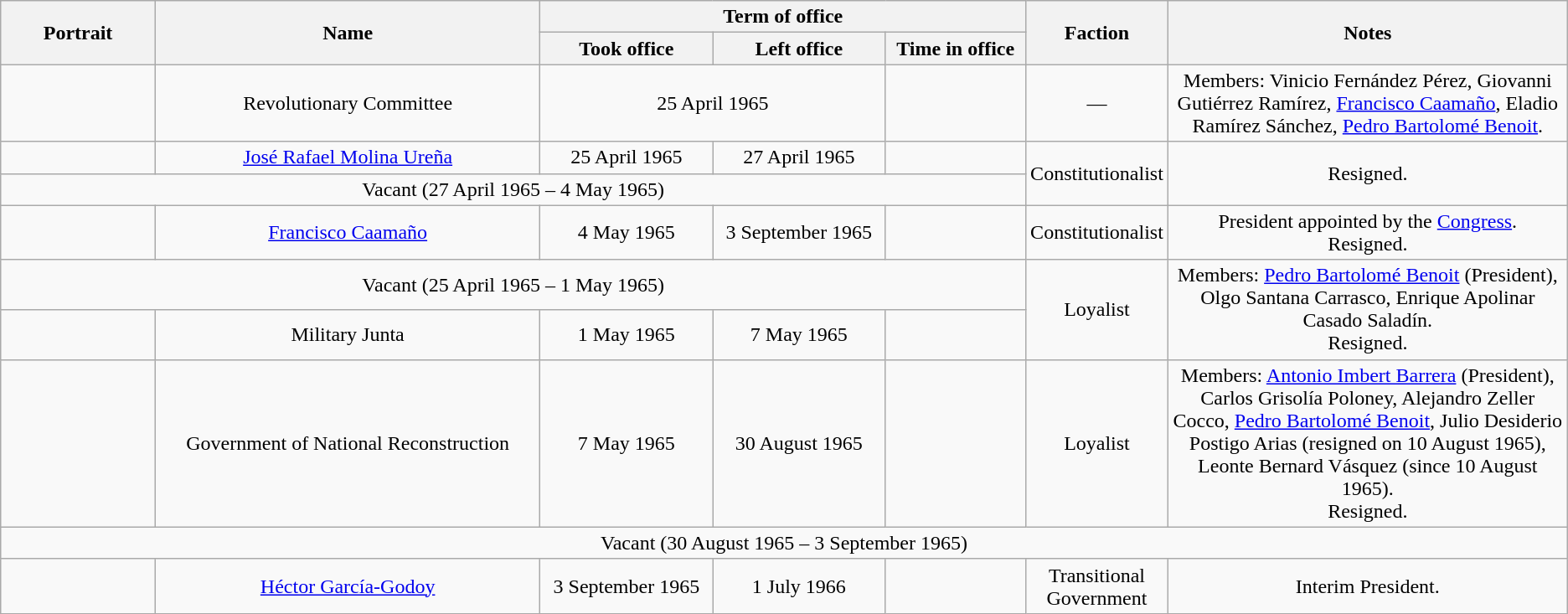<table class="wikitable" style="text-align:center">
<tr>
<th rowspan="2" width="10%">Portrait</th>
<th rowspan="2" width="25%">Name<br></th>
<th colspan="3" width="31.4%">Term of office</th>
<th rowspan="2">Faction</th>
<th rowspan="2" width="26%">Notes</th>
</tr>
<tr>
<th>Took office</th>
<th>Left office</th>
<th>Time in office</th>
</tr>
<tr>
<td></td>
<td>Revolutionary Committee</td>
<td colspan="2">25 April 1965</td>
<td></td>
<td>—</td>
<td>Members: Vinicio Fernández Pérez, Giovanni Gutiérrez Ramírez, <a href='#'>Francisco Caamaño</a>, Eladio Ramírez Sánchez, <a href='#'>Pedro Bartolomé Benoit</a>.</td>
</tr>
<tr>
<td></td>
<td><a href='#'>José Rafael Molina Ureña</a><br></td>
<td>25 April 1965</td>
<td>27 April 1965</td>
<td></td>
<td rowspan="2">Constitutionalist<br></td>
<td rowspan="2">Resigned.</td>
</tr>
<tr>
<td colspan="5">Vacant (27 April 1965 – 4 May 1965)</td>
</tr>
<tr>
<td></td>
<td><a href='#'>Francisco Caamaño</a><br></td>
<td>4 May 1965</td>
<td>3 September 1965</td>
<td></td>
<td Constitutionalist{>Constitutionalist<br></td>
<td>President appointed by the <a href='#'>Congress</a>.<br>Resigned.</td>
</tr>
<tr>
<td colspan="5">Vacant (25 April 1965 – 1 May 1965)</td>
<td rowspan="2">Loyalist<br></td>
<td rowspan="2">Members: <a href='#'>Pedro Bartolomé Benoit</a> (President), Olgo Santana Carrasco, Enrique Apolinar Casado Saladín.<br>Resigned.</td>
</tr>
<tr>
<td></td>
<td>Military Junta</td>
<td>1 May 1965</td>
<td>7 May 1965</td>
<td></td>
</tr>
<tr>
<td></td>
<td>Government of National Reconstruction</td>
<td>7 May 1965</td>
<td>30 August 1965</td>
<td></td>
<td>Loyalist<br></td>
<td>Members: <a href='#'>Antonio Imbert Barrera</a> (President), Carlos Grisolía Poloney, Alejandro Zeller Cocco, <a href='#'>Pedro Bartolomé Benoit</a>, Julio Desiderio Postigo Arias (resigned on 10 August 1965), Leonte Bernard Vásquez (since 10 August 1965).<br>Resigned.</td>
</tr>
<tr>
<td colspan="7">Vacant (30 August 1965 – 3 September 1965)</td>
</tr>
<tr>
<td></td>
<td><a href='#'>Héctor García-Godoy</a><br></td>
<td>3 September 1965</td>
<td>1 July 1966</td>
<td></td>
<td>Transitional Government</td>
<td>Interim President.</td>
</tr>
</table>
